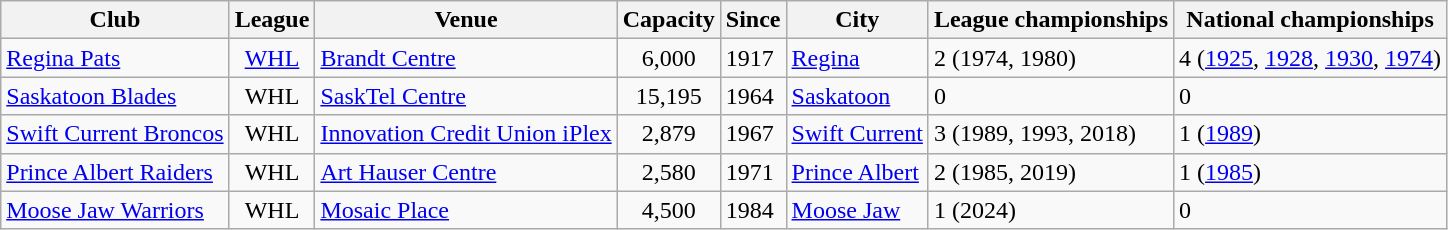<table class="wikitable sortable">
<tr>
<th>Club</th>
<th>League</th>
<th>Venue</th>
<th>Capacity</th>
<th>Since</th>
<th>City</th>
<th>League championships</th>
<th>National championships</th>
</tr>
<tr>
<td><a href='#'>Regina Pats</a></td>
<td align="center"><a href='#'>WHL</a></td>
<td><a href='#'>Brandt Centre</a></td>
<td align="center">6,000</td>
<td>1917</td>
<td><a href='#'>Regina</a></td>
<td>2 (1974, 1980)</td>
<td>4 (<a href='#'>1925</a>, <a href='#'>1928</a>, <a href='#'>1930</a>, <a href='#'>1974</a>)</td>
</tr>
<tr>
<td><a href='#'>Saskatoon Blades</a></td>
<td align="center">WHL</td>
<td><a href='#'>SaskTel Centre</a></td>
<td align="center">15,195</td>
<td>1964</td>
<td><a href='#'>Saskatoon</a></td>
<td>0</td>
<td>0</td>
</tr>
<tr>
<td><a href='#'>Swift Current Broncos</a></td>
<td align="center">WHL</td>
<td><a href='#'>Innovation Credit Union iPlex</a></td>
<td align="center">2,879</td>
<td>1967</td>
<td><a href='#'>Swift Current</a></td>
<td>3 (1989, 1993, 2018)</td>
<td>1 (<a href='#'>1989</a>)</td>
</tr>
<tr>
<td><a href='#'>Prince Albert Raiders</a></td>
<td align="center">WHL</td>
<td><a href='#'>Art Hauser Centre</a></td>
<td align="center">2,580</td>
<td>1971</td>
<td><a href='#'>Prince Albert</a></td>
<td>2 (1985, 2019)</td>
<td>1 (<a href='#'>1985</a>)</td>
</tr>
<tr>
<td><a href='#'>Moose Jaw Warriors</a></td>
<td align="center">WHL</td>
<td><a href='#'>Mosaic Place</a></td>
<td align="center">4,500</td>
<td>1984</td>
<td><a href='#'>Moose Jaw</a></td>
<td>1 (2024)</td>
<td>0</td>
</tr>
</table>
